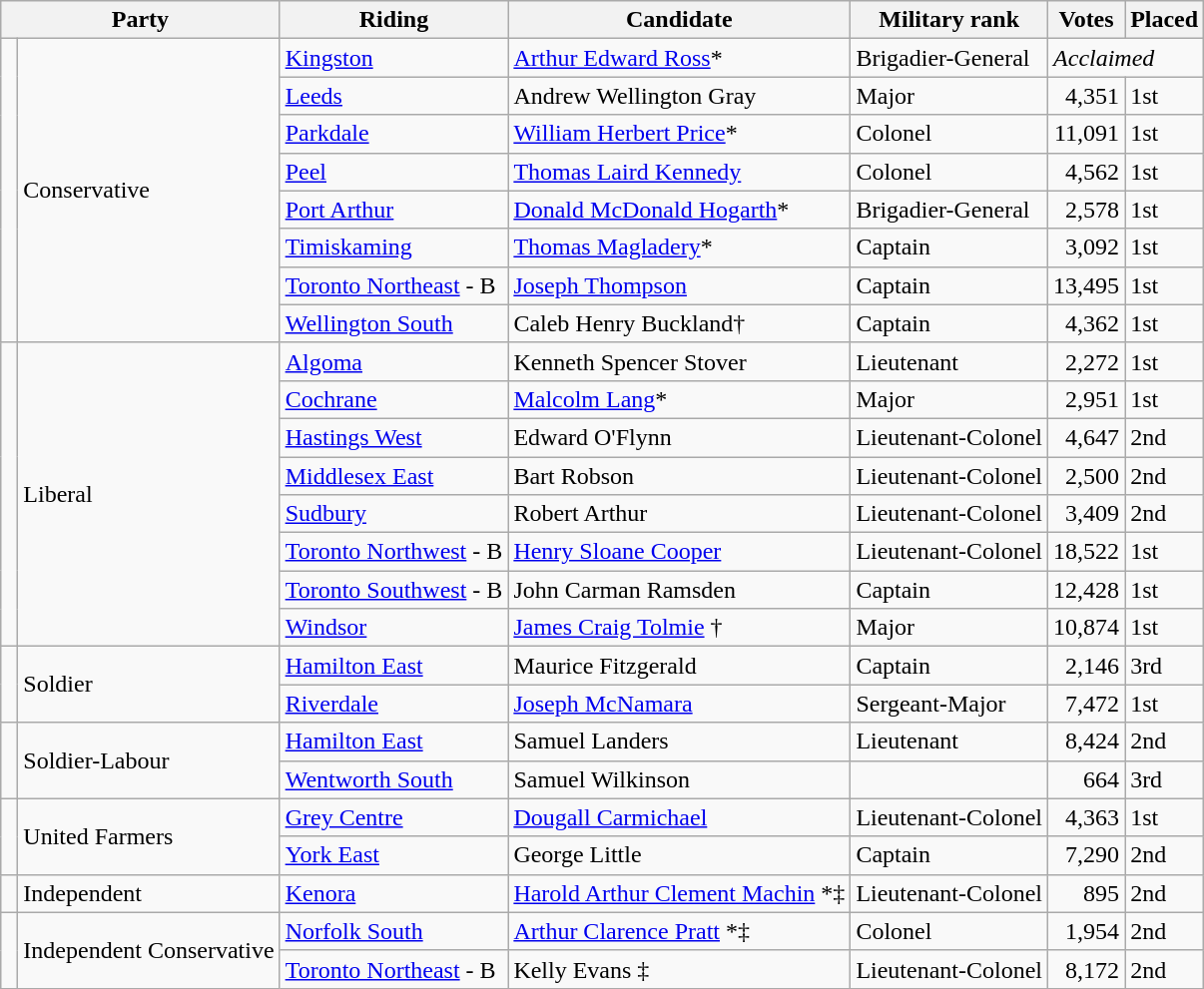<table class="wikitable" style="text-align:left;">
<tr>
<th colspan="2">Party</th>
<th>Riding</th>
<th>Candidate</th>
<th>Military rank</th>
<th>Votes</th>
<th>Placed</th>
</tr>
<tr>
<td rowspan="8" > </td>
<td rowspan="8">Conservative</td>
<td><a href='#'>Kingston</a></td>
<td><a href='#'>Arthur Edward Ross</a>*</td>
<td>Brigadier-General</td>
<td colspan="2"><em>Acclaimed</em></td>
</tr>
<tr>
<td><a href='#'>Leeds</a></td>
<td>Andrew Wellington Gray</td>
<td>Major</td>
<td style="text-align:right;">4,351</td>
<td>1st</td>
</tr>
<tr>
<td><a href='#'>Parkdale</a></td>
<td><a href='#'>William Herbert Price</a>*</td>
<td>Colonel</td>
<td style="text-align:right;">11,091</td>
<td>1st</td>
</tr>
<tr>
<td><a href='#'>Peel</a></td>
<td><a href='#'>Thomas Laird Kennedy</a></td>
<td>Colonel</td>
<td style="text-align:right;">4,562</td>
<td>1st</td>
</tr>
<tr>
<td><a href='#'>Port Arthur</a></td>
<td><a href='#'>Donald McDonald Hogarth</a>*</td>
<td>Brigadier-General</td>
<td style="text-align:right;">2,578</td>
<td>1st</td>
</tr>
<tr>
<td><a href='#'>Timiskaming</a></td>
<td><a href='#'>Thomas Magladery</a>*</td>
<td>Captain</td>
<td style="text-align:right;">3,092</td>
<td>1st</td>
</tr>
<tr>
<td><a href='#'>Toronto Northeast</a> - B</td>
<td><a href='#'>Joseph Thompson</a></td>
<td>Captain</td>
<td style="text-align:right;">13,495</td>
<td>1st</td>
</tr>
<tr>
<td><a href='#'>Wellington South</a></td>
<td>Caleb Henry Buckland†</td>
<td>Captain</td>
<td style="text-align:right;">4,362</td>
<td>1st</td>
</tr>
<tr>
<td rowspan="8" > </td>
<td rowspan="8">Liberal</td>
<td><a href='#'>Algoma</a></td>
<td>Kenneth Spencer Stover</td>
<td>Lieutenant</td>
<td style="text-align:right;">2,272</td>
<td>1st</td>
</tr>
<tr>
<td><a href='#'>Cochrane</a></td>
<td><a href='#'>Malcolm Lang</a>*</td>
<td>Major</td>
<td style="text-align:right;">2,951</td>
<td>1st</td>
</tr>
<tr>
<td><a href='#'>Hastings West</a></td>
<td>Edward O'Flynn</td>
<td>Lieutenant-Colonel</td>
<td style="text-align:right;">4,647</td>
<td>2nd</td>
</tr>
<tr>
<td><a href='#'>Middlesex East</a></td>
<td>Bart Robson</td>
<td>Lieutenant-Colonel</td>
<td style="text-align:right;">2,500</td>
<td>2nd</td>
</tr>
<tr>
<td><a href='#'>Sudbury</a></td>
<td>Robert Arthur</td>
<td>Lieutenant-Colonel</td>
<td style="text-align:right;">3,409</td>
<td>2nd</td>
</tr>
<tr>
<td><a href='#'>Toronto Northwest</a> - B</td>
<td><a href='#'>Henry Sloane Cooper</a></td>
<td>Lieutenant-Colonel</td>
<td style="text-align:right;">18,522</td>
<td>1st</td>
</tr>
<tr>
<td><a href='#'>Toronto Southwest</a> - B</td>
<td>John Carman Ramsden</td>
<td>Captain</td>
<td style="text-align:right;">12,428</td>
<td>1st</td>
</tr>
<tr>
<td><a href='#'>Windsor</a></td>
<td><a href='#'>James Craig Tolmie</a> †</td>
<td>Major</td>
<td style="text-align:right;">10,874</td>
<td>1st</td>
</tr>
<tr>
<td rowspan="2" > </td>
<td rowspan="2">Soldier</td>
<td><a href='#'>Hamilton East</a></td>
<td>Maurice Fitzgerald</td>
<td>Captain</td>
<td style="text-align:right;">2,146</td>
<td>3rd</td>
</tr>
<tr>
<td><a href='#'>Riverdale</a></td>
<td><a href='#'>Joseph McNamara</a></td>
<td>Sergeant-Major</td>
<td style="text-align:right;">7,472</td>
<td>1st</td>
</tr>
<tr>
<td rowspan="2" > </td>
<td rowspan="2">Soldier-Labour</td>
<td><a href='#'>Hamilton East</a></td>
<td>Samuel Landers</td>
<td>Lieutenant</td>
<td style="text-align:right;">8,424</td>
<td>2nd</td>
</tr>
<tr>
<td><a href='#'>Wentworth South</a></td>
<td>Samuel Wilkinson</td>
<td></td>
<td style="text-align:right;">664</td>
<td>3rd</td>
</tr>
<tr>
<td rowspan="2" > </td>
<td rowspan="2">United Farmers</td>
<td><a href='#'>Grey Centre</a></td>
<td><a href='#'>Dougall Carmichael</a></td>
<td>Lieutenant-Colonel</td>
<td style="text-align:right;">4,363</td>
<td>1st</td>
</tr>
<tr>
<td><a href='#'>York East</a></td>
<td>George Little</td>
<td>Captain</td>
<td style="text-align:right;">7,290</td>
<td>2nd</td>
</tr>
<tr>
<td> </td>
<td>Independent</td>
<td><a href='#'>Kenora</a></td>
<td><a href='#'>Harold Arthur Clement Machin</a> *‡</td>
<td>Lieutenant-Colonel</td>
<td style="text-align:right;">895</td>
<td>2nd</td>
</tr>
<tr>
<td rowspan="2" > </td>
<td rowspan="2">Independent Conservative</td>
<td><a href='#'>Norfolk South</a></td>
<td><a href='#'>Arthur Clarence Pratt</a> *‡</td>
<td>Colonel</td>
<td style="text-align:right;">1,954</td>
<td>2nd</td>
</tr>
<tr>
<td><a href='#'>Toronto Northeast</a> - B</td>
<td>Kelly Evans ‡</td>
<td>Lieutenant-Colonel</td>
<td style="text-align:right;">8,172</td>
<td>2nd</td>
</tr>
</table>
